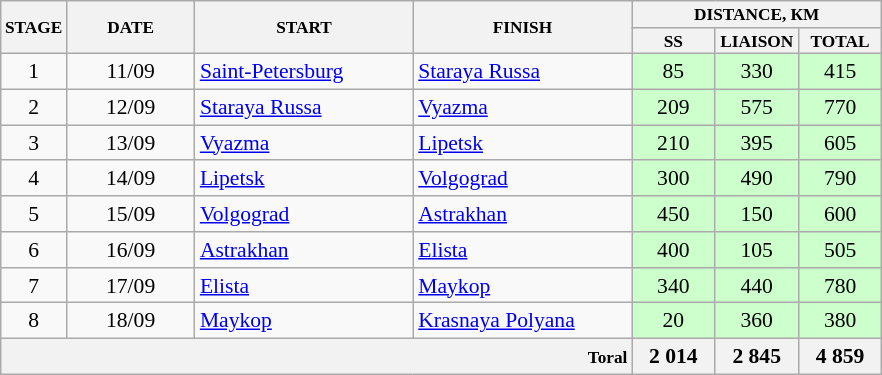<table class="wikitable" style="text-align: center; font-size: 90%;">
<tr style="font-size: 80%;">
<th rowspan="2">STAGE</th>
<th rowspan="2" width="80px">DATE</th>
<th rowspan="2" width="140px">START</th>
<th rowspan="2" width="140px">FINISH</th>
<th colspan="3">DISTANCE, КМ</th>
</tr>
<tr style="font-size: 80%;">
<th width="50px">SS</th>
<th width="50px">LIAISON</th>
<th width="50px">TOTAL</th>
</tr>
<tr>
<td>1</td>
<td>11/09</td>
<td align="left"> <a href='#'>Saint-Petersburg</a></td>
<td align="left"> <a href='#'>Staraya Russa</a></td>
<td bgcolor="#ccffcc">85</td>
<td bgcolor="#ccffcc">330</td>
<td bgcolor="#ccffcc">415</td>
</tr>
<tr>
<td>2</td>
<td>12/09</td>
<td align="left"> <a href='#'>Staraya Russa</a></td>
<td align="left"> <a href='#'>Vyazma</a></td>
<td bgcolor="#ccffcc">209</td>
<td bgcolor="#ccffcc">575</td>
<td bgcolor="#ccffcc">770</td>
</tr>
<tr>
<td>3</td>
<td>13/09</td>
<td align="left"> <a href='#'>Vyazma</a></td>
<td align="left"> <a href='#'>Lipetsk</a></td>
<td bgcolor="#ccffcc">210</td>
<td bgcolor="#ccffcc">395</td>
<td bgcolor="#ccffcc">605</td>
</tr>
<tr>
<td>4</td>
<td>14/09</td>
<td align="left"> <a href='#'>Lipetsk</a></td>
<td align="left"> <a href='#'>Volgograd</a></td>
<td bgcolor="#ccffcc">300</td>
<td bgcolor="#ccffcc">490</td>
<td bgcolor="#ccffcc">790</td>
</tr>
<tr>
<td>5</td>
<td>15/09</td>
<td align="left"> <a href='#'>Volgograd</a></td>
<td align="left"> <a href='#'>Astrakhan</a></td>
<td bgcolor="#ccffcc">450</td>
<td bgcolor="#ccffcc">150</td>
<td bgcolor="#ccffcc">600</td>
</tr>
<tr>
<td>6</td>
<td>16/09</td>
<td align="left"> <a href='#'>Astrakhan</a></td>
<td align="left"> <a href='#'>Elista</a></td>
<td bgcolor="#ccffcc">400</td>
<td bgcolor="#ccffcc">105</td>
<td bgcolor="#ccffcc">505</td>
</tr>
<tr>
<td>7</td>
<td>17/09</td>
<td align="left"> <a href='#'>Elista</a></td>
<td align="left"> <a href='#'>Maykop</a></td>
<td bgcolor="#ccffcc">340</td>
<td bgcolor="#ccffcc">440</td>
<td bgcolor="#ccffcc">780</td>
</tr>
<tr>
<td>8</td>
<td>18/09</td>
<td align="left"> <a href='#'>Maykop</a></td>
<td align="left"> <a href='#'>Krasnaya Polyana</a></td>
<td bgcolor="#ccffcc">20</td>
<td bgcolor="#ccffcc">360</td>
<td bgcolor="#ccffcc">380</td>
</tr>
<tr>
<th colspan="4" style="font-size: 80%; text-align: right;">Toral</th>
<th>2 014</th>
<th>2 845</th>
<th>4 859</th>
</tr>
</table>
